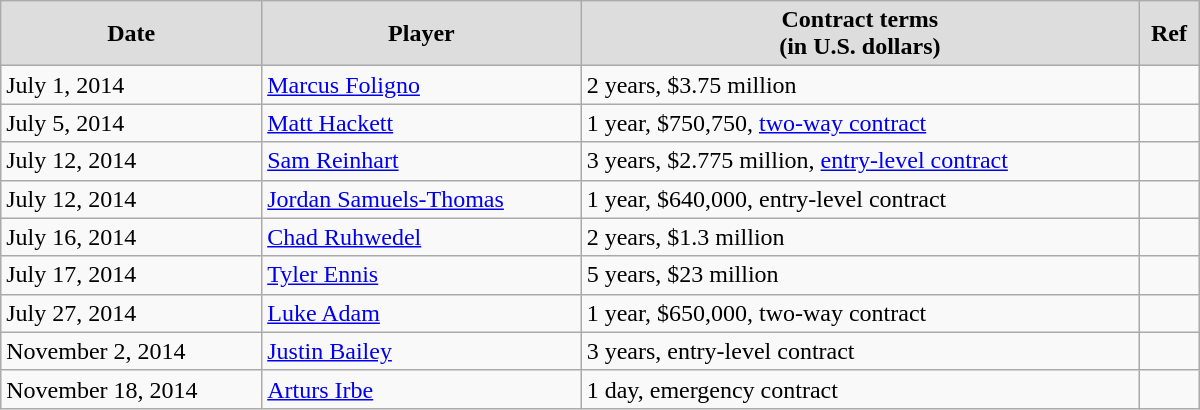<table class="wikitable" style="border-collapse: collapse; width: 50em; padding: 3;">
<tr align="center" bgcolor="#dddddd">
<td><strong>Date</strong></td>
<td><strong>Player</strong></td>
<td><strong>Contract terms</strong><br><strong>(in U.S. dollars)</strong></td>
<td><strong>Ref</strong></td>
</tr>
<tr>
<td>July 1, 2014</td>
<td><a href='#'>Marcus Foligno</a></td>
<td>2 years, $3.75 million</td>
<td></td>
</tr>
<tr>
<td>July 5, 2014</td>
<td><a href='#'>Matt Hackett</a></td>
<td>1 year, $750,750, <a href='#'>two-way contract</a></td>
<td></td>
</tr>
<tr>
<td>July 12, 2014</td>
<td><a href='#'>Sam Reinhart</a></td>
<td>3 years, $2.775 million, <a href='#'>entry-level contract</a></td>
<td></td>
</tr>
<tr>
<td>July 12, 2014</td>
<td><a href='#'>Jordan Samuels-Thomas</a></td>
<td>1 year, $640,000, entry-level contract</td>
<td></td>
</tr>
<tr>
<td>July 16, 2014</td>
<td><a href='#'>Chad Ruhwedel</a></td>
<td>2 years, $1.3 million</td>
<td></td>
</tr>
<tr>
<td>July 17, 2014</td>
<td><a href='#'>Tyler Ennis</a></td>
<td>5 years, $23 million</td>
<td></td>
</tr>
<tr>
<td>July 27, 2014</td>
<td><a href='#'>Luke Adam</a></td>
<td>1 year, $650,000, two-way contract</td>
<td></td>
</tr>
<tr>
<td>November 2, 2014</td>
<td><a href='#'>Justin Bailey</a></td>
<td>3 years, entry-level contract</td>
<td></td>
</tr>
<tr>
<td>November 18, 2014</td>
<td><a href='#'>Arturs Irbe</a></td>
<td>1 day, emergency contract</td>
<td></td>
</tr>
</table>
